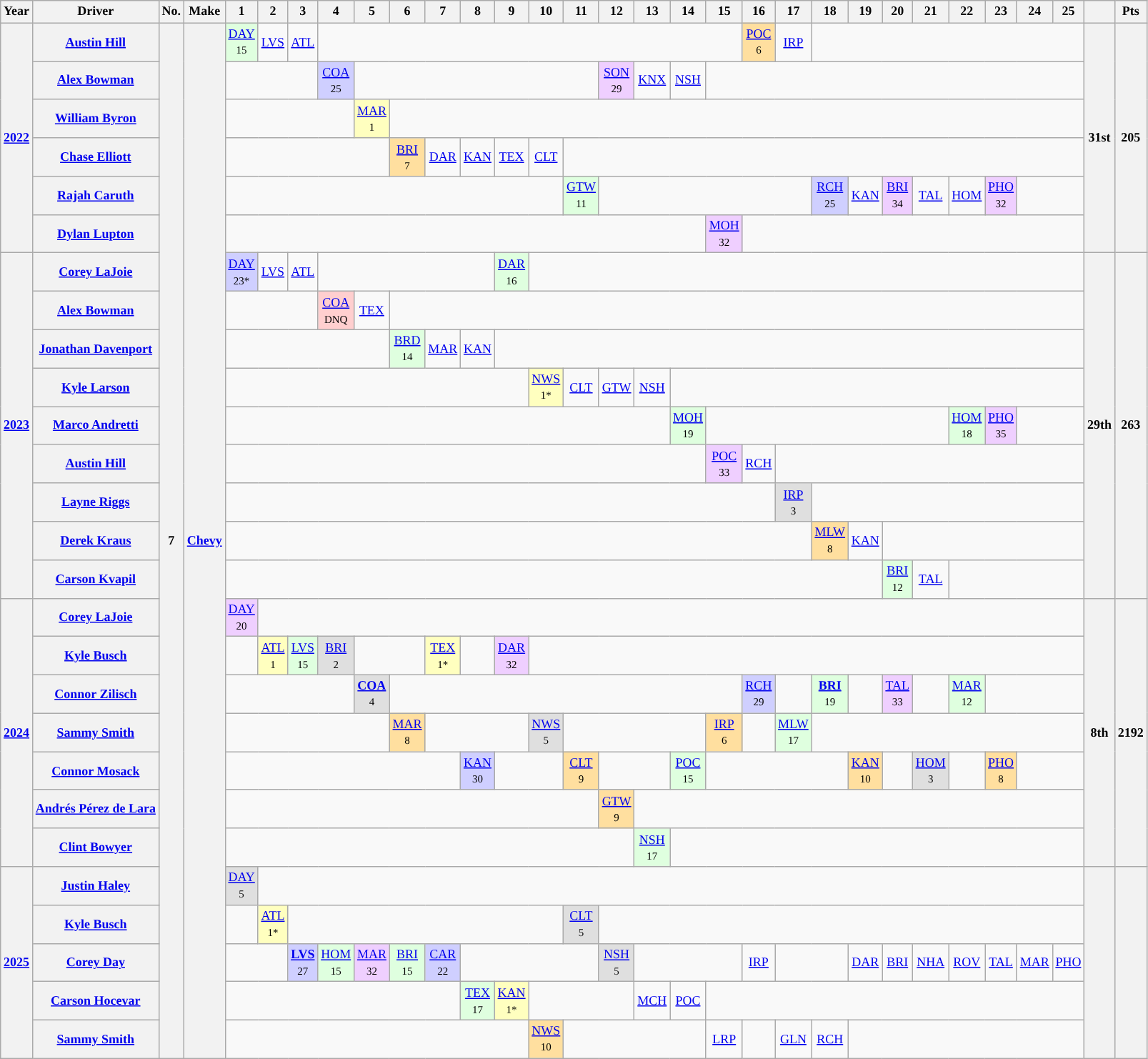<table class="wikitable" style="text-align:center; font-size:75%">
<tr>
<th>Year</th>
<th>Driver</th>
<th>No.</th>
<th>Make</th>
<th>1</th>
<th>2</th>
<th>3</th>
<th>4</th>
<th>5</th>
<th>6</th>
<th>7</th>
<th>8</th>
<th>9</th>
<th>10</th>
<th>11</th>
<th>12</th>
<th>13</th>
<th>14</th>
<th>15</th>
<th>16</th>
<th>17</th>
<th>18</th>
<th>19</th>
<th>20</th>
<th>21</th>
<th>22</th>
<th>23</th>
<th>24</th>
<th>25</th>
<th></th>
<th>Pts</th>
</tr>
<tr>
<th rowspan=6><a href='#'>2022</a></th>
<th><a href='#'>Austin Hill</a></th>
<th rowspan="27">7</th>
<th rowspan="27"><a href='#'>Chevy</a></th>
<td style="background:#DFFFDF;"><a href='#'>DAY</a><br><small>15</small></td>
<td><a href='#'>LVS</a></td>
<td><a href='#'>ATL</a></td>
<td colspan=12></td>
<td style="background:#FFDF9F;"><a href='#'>POC</a><br><small>6</small></td>
<td><a href='#'>IRP</a></td>
<td colspan="8"></td>
<th rowspan=6>31st</th>
<th rowspan=6>205</th>
</tr>
<tr>
<th><a href='#'>Alex Bowman</a></th>
<td colspan=3></td>
<td style="background:#CFCFFF;"><a href='#'>COA</a><br><small>25</small></td>
<td colspan=7></td>
<td style="background:#EFCFFF;"><a href='#'>SON</a><br><small>29</small></td>
<td><a href='#'>KNX</a></td>
<td><a href='#'>NSH</a></td>
<td colspan="11"></td>
</tr>
<tr>
<th><a href='#'>William Byron</a></th>
<td colspan=4></td>
<td style="background:#FFFFBF;"><a href='#'>MAR</a><br><small>1</small></td>
<td colspan="20"></td>
</tr>
<tr>
<th><a href='#'>Chase Elliott</a></th>
<td colspan=5></td>
<td style="background:#FFDF9F;"><a href='#'>BRI</a><br><small>7</small></td>
<td><a href='#'>DAR</a></td>
<td><a href='#'>KAN</a></td>
<td><a href='#'>TEX</a></td>
<td><a href='#'>CLT</a></td>
<td colspan="15"></td>
</tr>
<tr>
<th><a href='#'>Rajah Caruth</a></th>
<td colspan=10></td>
<td style="background:#DFFFDF;"><a href='#'>GTW</a><br><small>11</small></td>
<td colspan="6"></td>
<td style="background:#CFCFFF;"><a href='#'>RCH</a><br><small>25</small></td>
<td><a href='#'>KAN</a></td>
<td style="background:#EFCFFF;"><a href='#'>BRI</a><br><small>34</small></td>
<td><a href='#'>TAL</a></td>
<td><a href='#'>HOM</a></td>
<td style="background:#EFCFFF;"><a href='#'>PHO</a><br><small>32</small></td>
<td colspan="2"></td>
</tr>
<tr>
<th><a href='#'>Dylan Lupton</a></th>
<td colspan=14></td>
<td style="background:#EFCFFF;"><a href='#'>MOH</a><br><small>32</small></td>
<td colspan="10"></td>
</tr>
<tr>
<th rowspan=9><a href='#'>2023</a></th>
<th><a href='#'>Corey LaJoie</a></th>
<td style="background:#CFCFFF;"><a href='#'>DAY</a><br><small>23*</small></td>
<td><a href='#'>LVS</a></td>
<td><a href='#'>ATL</a></td>
<td colspan=5></td>
<td style="background:#DFFFDF;"><a href='#'>DAR</a><br><small>16</small></td>
<td colspan="16"></td>
<th rowspan=9>29th</th>
<th rowspan=9>263</th>
</tr>
<tr>
<th><a href='#'>Alex Bowman</a></th>
<td colspan=3></td>
<td style="background:#FFCFCF;"><a href='#'>COA</a><br><small>DNQ</small></td>
<td><a href='#'>TEX</a></td>
<td colspan="20"></td>
</tr>
<tr>
<th><a href='#'>Jonathan Davenport</a></th>
<td colspan=5></td>
<td style="background:#DFFFDF;"><a href='#'>BRD</a><br><small>14</small></td>
<td><a href='#'>MAR</a></td>
<td><a href='#'>KAN</a></td>
<td colspan="17"></td>
</tr>
<tr>
<th><a href='#'>Kyle Larson</a></th>
<td colspan=9></td>
<td style="background:#FFFFBF;"><a href='#'>NWS</a><br><small>1*</small></td>
<td><a href='#'>CLT</a></td>
<td><a href='#'>GTW</a></td>
<td><a href='#'>NSH</a></td>
<td colspan="12"></td>
</tr>
<tr>
<th><a href='#'>Marco Andretti</a></th>
<td colspan=13></td>
<td style="background:#DFFFDF;"><a href='#'>MOH</a><br><small>19</small></td>
<td colspan="7"></td>
<td style="background:#DFFFDF;"><a href='#'>HOM</a><br><small>18</small></td>
<td style="background:#EFCFFF;"><a href='#'>PHO</a><br><small>35</small></td>
<td colspan="2"></td>
</tr>
<tr>
<th><a href='#'>Austin Hill</a></th>
<td colspan=14></td>
<td style="background:#EFCFFF;"><a href='#'>POC</a><br><small>33</small></td>
<td><a href='#'>RCH</a></td>
<td colspan="9"></td>
</tr>
<tr>
<th><a href='#'>Layne Riggs</a></th>
<td colspan=16></td>
<td style="background:#DFDFDF;"><a href='#'>IRP</a><br><small>3</small></td>
<td colspan="8"></td>
</tr>
<tr>
<th><a href='#'>Derek Kraus</a></th>
<td colspan=17></td>
<td style="background:#FFDF9F;"><a href='#'>MLW</a><br><small>8</small></td>
<td><a href='#'>KAN</a></td>
<td colspan="6"></td>
</tr>
<tr>
<th><a href='#'>Carson Kvapil</a></th>
<td colspan=19></td>
<td style="background:#DFFFDF;"><a href='#'>BRI</a><br><small>12</small></td>
<td><a href='#'>TAL</a></td>
<td colspan="4"></td>
</tr>
<tr>
<th rowspan="7"><a href='#'>2024</a></th>
<th><a href='#'>Corey LaJoie</a></th>
<td style="background:#EFCFFF;"><a href='#'>DAY</a><br><small>20</small></td>
<td colspan="24"></td>
<th rowspan="7">8th</th>
<th rowspan="7">2192</th>
</tr>
<tr>
<th><a href='#'>Kyle Busch</a></th>
<td></td>
<td style="background:#FFFFBF;"><a href='#'>ATL</a><br><small>1</small></td>
<td style="background:#DFFFDF;"><a href='#'>LVS</a><br><small>15</small></td>
<td style="background:#DFDFDF;"><a href='#'>BRI</a><br><small>2</small></td>
<td colspan="2"></td>
<td style="background:#FFFFBF;”"><a href='#'>TEX</a> <br><small>1*</small></td>
<td></td>
<td style="background:#EFCFFF;"><a href='#'>DAR</a><br><small>32</small></td>
<td colspan="16"></td>
</tr>
<tr>
<th><a href='#'>Connor Zilisch</a></th>
<td colspan="4"></td>
<td style="background:#DFDFDF;"><strong><a href='#'>COA</a></strong><br><small>4</small></td>
<td colspan="10"></td>
<td style="background:#CFCFFF;"><a href='#'>RCH</a><br><small>29</small></td>
<td></td>
<td style="background:#DFFFDF;"><strong><a href='#'>BRI</a></strong><br><small>19</small></td>
<td></td>
<td style="background:#EFCFFF;"><a href='#'>TAL</a><br><small>33</small></td>
<td></td>
<td style="background:#DFFFDF;"><a href='#'>MAR</a><br><small>12</small></td>
<td colspan="3"></td>
</tr>
<tr>
<th><a href='#'>Sammy Smith</a></th>
<td colspan="5"></td>
<td style="background:#FFDF9F;"><a href='#'>MAR</a> <br><small>8</small></td>
<td colspan="3"></td>
<td style="background:#DFDFDF;"><a href='#'>NWS</a><br><small>5</small></td>
<td colspan="4"></td>
<td style="background:#FFDF9F;"><a href='#'>IRP</a><br><small>6</small></td>
<td></td>
<td style="background:#DFFFDF;"><a href='#'>MLW</a><br><small>17</small></td>
<td colspan="8"></td>
</tr>
<tr>
<th><a href='#'>Connor Mosack</a></th>
<td colspan="7"></td>
<td style="background:#CFCFFF;"><a href='#'>KAN</a><br><small>30</small></td>
<td colspan="2"></td>
<td style="background:#FFDF9F;"><a href='#'>CLT</a><br><small>9</small></td>
<td colspan="2"></td>
<td style="background:#DFFFDF;"><a href='#'>POC</a><br><small>15</small></td>
<td colspan="4"></td>
<td style="background:#FFDF9F;"><a href='#'>KAN</a><br><small>10</small></td>
<td></td>
<td style="background:#DFDFDF;"><a href='#'>HOM</a><br><small>3</small></td>
<td></td>
<td style="background:#FFDF9F;"><a href='#'>PHO</a><br><small>8</small></td>
<td colspan="2"></td>
</tr>
<tr>
<th><a href='#'>Andrés Pérez de Lara</a></th>
<td colspan="11"></td>
<td style="background:#FFDF9F;"><a href='#'>GTW</a><br><small>9</small></td>
<td colspan="13"></td>
</tr>
<tr>
<th><a href='#'>Clint Bowyer</a></th>
<td colspan="12"></td>
<td style="background:#DFFFDF;"><a href='#'>NSH</a><br><small>17</small></td>
<td colspan="12"></td>
</tr>
<tr>
<th rowspan="5"><a href='#'>2025</a></th>
<th><a href='#'>Justin Haley</a></th>
<td style="background:#DFDFDF;"><a href='#'>DAY</a><br><small>5</small></td>
<td colspan="24"></td>
<th rowspan="5"></th>
<th rowspan="5"></th>
</tr>
<tr>
<th><a href='#'>Kyle Busch</a></th>
<td></td>
<td style="background:#FFFFBF;"><a href='#'>ATL</a><br><small>1*</small></td>
<td colspan="8"></td>
<td style="background:#DFDFDF;"><a href='#'>CLT</a><br><small>5</small></td>
<td colspan="14"></td>
</tr>
<tr>
<th><a href='#'>Corey Day</a></th>
<td colspan="2"></td>
<td style="background:#CFCFFF;"><strong><a href='#'>LVS</a></strong><br><small>27</small></td>
<td style="background:#DFFFDF;"><a href='#'>HOM</a><br><small>15</small></td>
<td style="background:#EFCFFF;"><a href='#'>MAR</a><br><small>32</small></td>
<td style="background:#DFFFDF;"><a href='#'>BRI</a><br><small>15</small></td>
<td style="background:#CFCFFF;"><a href='#'>CAR</a><br><small>22</small></td>
<td colspan="4"></td>
<td style="background:#DFDFDF;"><a href='#'>NSH</a><br><small>5</small></td>
<td colspan="3"></td>
<td><a href='#'>IRP</a></td>
<td colspan="2"></td>
<td><a href='#'>DAR</a></td>
<td><a href='#'>BRI</a></td>
<td><a href='#'>NHA</a></td>
<td><a href='#'>ROV</a></td>
<td><a href='#'>TAL</a></td>
<td><a href='#'>MAR</a></td>
<td><a href='#'>PHO</a></td>
</tr>
<tr>
<th><a href='#'>Carson Hocevar</a></th>
<td colspan="7"></td>
<td style="background:#DFFFDF;"><a href='#'>TEX</a><br><small>17</small></td>
<td style="background:#FFFFBF;"><a href='#'>KAN</a><br><small>1*</small></td>
<td colspan="3"></td>
<td><a href='#'>MCH</a></td>
<td><a href='#'>POC</a></td>
<td colspan="11"></td>
</tr>
<tr>
<th><a href='#'>Sammy Smith</a></th>
<td colspan="9"></td>
<td style="background:#FFDF9F;"><a href='#'>NWS</a><br><small>10</small></td>
<td colspan="4"></td>
<td><a href='#'>LRP</a></td>
<td></td>
<td><a href='#'>GLN</a></td>
<td><a href='#'>RCH</a></td>
<td colspan="7"></td>
</tr>
</table>
